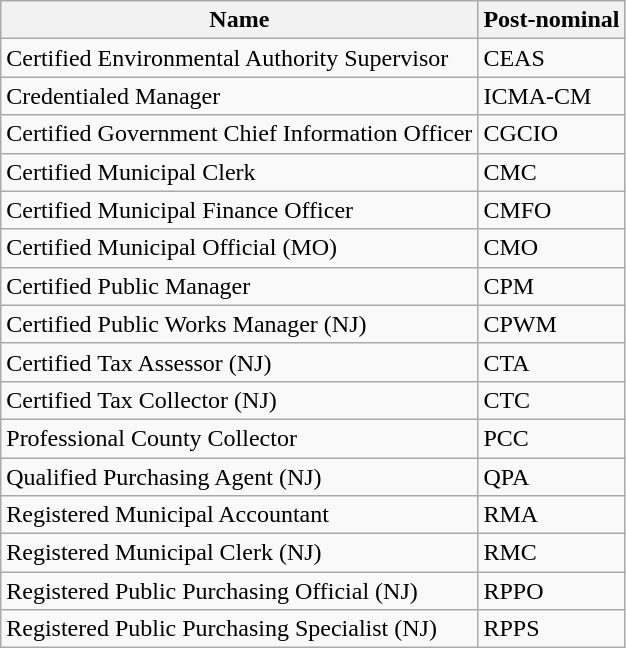<table class="wikitable sortable">
<tr>
<th>Name</th>
<th>Post-nominal</th>
</tr>
<tr>
<td>Certified Environmental Authority Supervisor</td>
<td>CEAS</td>
</tr>
<tr>
<td>Credentialed Manager</td>
<td>ICMA-CM</td>
</tr>
<tr>
<td>Certified Government Chief Information Officer</td>
<td>CGCIO</td>
</tr>
<tr>
<td>Certified Municipal Clerk</td>
<td>CMC</td>
</tr>
<tr>
<td>Certified Municipal Finance Officer</td>
<td>CMFO</td>
</tr>
<tr>
<td>Certified Municipal Official (MO)</td>
<td>CMO</td>
</tr>
<tr>
<td>Certified Public Manager</td>
<td>CPM</td>
</tr>
<tr>
<td>Certified Public Works Manager (NJ)</td>
<td>CPWM</td>
</tr>
<tr>
<td>Certified Tax Assessor (NJ)</td>
<td>CTA</td>
</tr>
<tr>
<td>Certified Tax Collector (NJ)</td>
<td>CTC</td>
</tr>
<tr>
<td>Professional County Collector</td>
<td>PCC</td>
</tr>
<tr>
<td>Qualified Purchasing Agent (NJ)</td>
<td>QPA</td>
</tr>
<tr>
<td>Registered Municipal Accountant</td>
<td>RMA</td>
</tr>
<tr>
<td>Registered Municipal Clerk (NJ)</td>
<td>RMC</td>
</tr>
<tr>
<td>Registered Public Purchasing Official (NJ)</td>
<td>RPPO</td>
</tr>
<tr>
<td>Registered Public Purchasing Specialist (NJ)</td>
<td>RPPS</td>
</tr>
</table>
